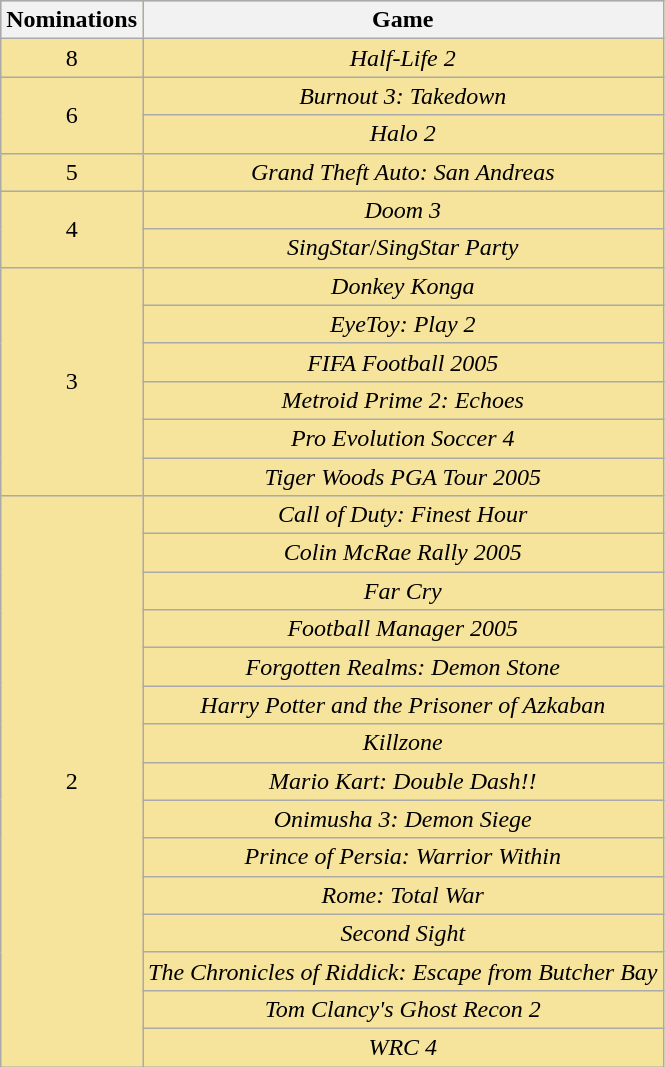<table class="wikitable" rowspan=2 border="2" cellpadding="4" style="text-align: center; background: #f6e39c">
<tr>
<th scope="col" width="55">Nominations</th>
<th scope="col" align="center">Game</th>
</tr>
<tr>
<td style="text-align:center">8</td>
<td><em>Half-Life 2</em></td>
</tr>
<tr>
<td rowspan=2 style="text-align:center">6</td>
<td><em>Burnout 3: Takedown</em></td>
</tr>
<tr>
<td><em>Halo 2</em></td>
</tr>
<tr>
<td style="text-align:center">5</td>
<td><em>Grand Theft Auto: San Andreas</em></td>
</tr>
<tr>
<td rowspan=2 style="text-align:center">4</td>
<td><em>Doom 3</em></td>
</tr>
<tr>
<td><em>SingStar</em>/<em>SingStar Party</em></td>
</tr>
<tr>
<td rowspan=6 style="text-align:center">3</td>
<td><em>Donkey Konga</em></td>
</tr>
<tr>
<td><em>EyeToy: Play 2</em></td>
</tr>
<tr>
<td><em>FIFA Football 2005</em></td>
</tr>
<tr>
<td><em>Metroid Prime 2: Echoes</em></td>
</tr>
<tr>
<td><em>Pro Evolution Soccer 4</em></td>
</tr>
<tr>
<td><em>Tiger Woods PGA Tour 2005</em></td>
</tr>
<tr>
<td rowspan=15 style="text-align:center">2</td>
<td><em>Call of Duty: Finest Hour</em></td>
</tr>
<tr>
<td><em>Colin McRae Rally 2005</em></td>
</tr>
<tr>
<td><em>Far Cry</em></td>
</tr>
<tr>
<td><em>Football Manager 2005</em></td>
</tr>
<tr>
<td><em>Forgotten Realms: Demon Stone</em></td>
</tr>
<tr>
<td><em>Harry Potter and the Prisoner of Azkaban</em></td>
</tr>
<tr>
<td><em>Killzone</em></td>
</tr>
<tr>
<td><em>Mario Kart: Double Dash!!</em></td>
</tr>
<tr>
<td><em>Onimusha 3: Demon Siege</em></td>
</tr>
<tr>
<td><em>Prince of Persia: Warrior Within</em></td>
</tr>
<tr>
<td><em>Rome: Total War</em></td>
</tr>
<tr>
<td><em>Second Sight</em></td>
</tr>
<tr>
<td><em>The Chronicles of Riddick: Escape from Butcher Bay</em></td>
</tr>
<tr>
<td><em>Tom Clancy's Ghost Recon 2</em></td>
</tr>
<tr>
<td><em>WRC 4</em></td>
</tr>
</table>
